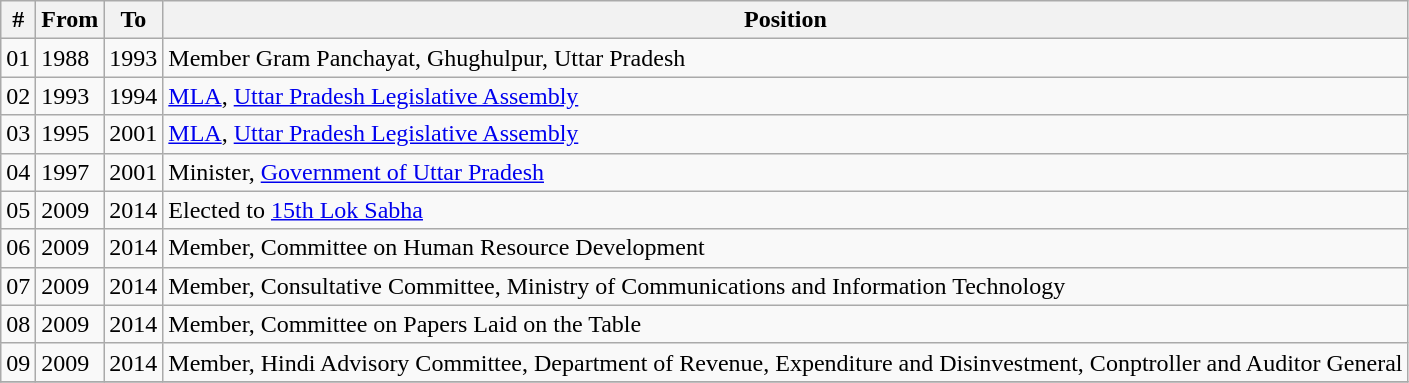<table class="wikitable sortable">
<tr>
<th>#</th>
<th>From</th>
<th>To</th>
<th>Position</th>
</tr>
<tr>
<td>01</td>
<td>1988</td>
<td>1993</td>
<td>Member Gram Panchayat, Ghughulpur, Uttar Pradesh</td>
</tr>
<tr>
<td>02</td>
<td>1993</td>
<td>1994</td>
<td><a href='#'>MLA</a>, <a href='#'>Uttar Pradesh Legislative Assembly</a></td>
</tr>
<tr>
<td>03</td>
<td>1995</td>
<td>2001</td>
<td><a href='#'>MLA</a>, <a href='#'>Uttar Pradesh Legislative Assembly</a></td>
</tr>
<tr>
<td>04</td>
<td>1997</td>
<td>2001</td>
<td>Minister, <a href='#'>Government of Uttar Pradesh</a></td>
</tr>
<tr>
<td>05</td>
<td>2009</td>
<td>2014</td>
<td>Elected to <a href='#'>15th Lok Sabha</a></td>
</tr>
<tr>
<td>06</td>
<td>2009</td>
<td>2014</td>
<td>Member, Committee on Human Resource Development</td>
</tr>
<tr>
<td>07</td>
<td>2009</td>
<td>2014</td>
<td>Member, Consultative Committee, Ministry of Communications and Information Technology</td>
</tr>
<tr>
<td>08</td>
<td>2009</td>
<td>2014</td>
<td>Member, Committee on Papers Laid on the Table</td>
</tr>
<tr>
<td>09</td>
<td>2009</td>
<td>2014</td>
<td>Member, Hindi Advisory Committee, Department of Revenue, Expenditure and Disinvestment, Conptroller and Auditor General</td>
</tr>
<tr>
</tr>
</table>
